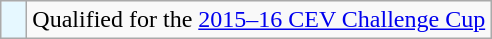<table class="wikitable" style="text-align: left;">
<tr>
<td width=10px bgcolor=#e6f8ff></td>
<td>Qualified for the <a href='#'>2015–16 CEV Challenge Cup</a></td>
</tr>
</table>
